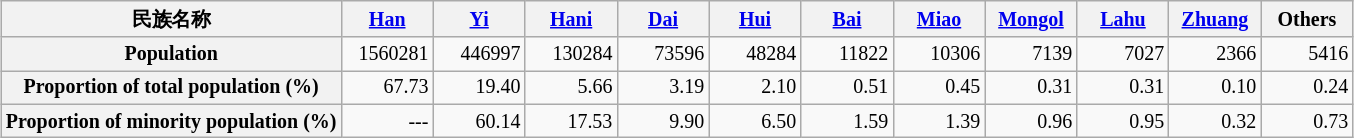<table class="wikitable" style="margin: 1em auto 1em auto; font-size:smaller; text-align:right">
<tr>
<th>民族名称</th>
<th width="55"><a href='#'>Han</a></th>
<th width="55"><a href='#'>Yi</a></th>
<th width="55"><a href='#'>Hani</a></th>
<th width="55"><a href='#'>Dai</a></th>
<th width="55"><a href='#'>Hui</a></th>
<th width="55"><a href='#'>Bai</a></th>
<th width="55"><a href='#'>Miao</a></th>
<th width="55"><a href='#'>Mongol</a></th>
<th width="55"><a href='#'>Lahu</a></th>
<th width="55"><a href='#'>Zhuang</a></th>
<th width="55">Others</th>
</tr>
<tr>
<th>Population</th>
<td>1560281</td>
<td>446997</td>
<td>130284</td>
<td>73596</td>
<td>48284</td>
<td>11822</td>
<td>10306</td>
<td>7139</td>
<td>7027</td>
<td>2366</td>
<td>5416</td>
</tr>
<tr>
<th>Proportion of total population (%)</th>
<td>67.73</td>
<td>19.40</td>
<td>5.66</td>
<td>3.19</td>
<td>2.10</td>
<td>0.51</td>
<td>0.45</td>
<td>0.31</td>
<td>0.31</td>
<td>0.10</td>
<td>0.24</td>
</tr>
<tr>
<th>Proportion of minority population (%)</th>
<td>---</td>
<td>60.14</td>
<td>17.53</td>
<td>9.90</td>
<td>6.50</td>
<td>1.59</td>
<td>1.39</td>
<td>0.96</td>
<td>0.95</td>
<td>0.32</td>
<td>0.73</td>
</tr>
</table>
